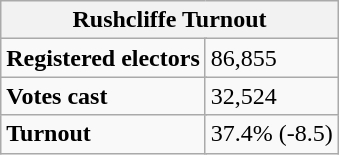<table class="wikitable" border="1">
<tr>
<th colspan="5">Rushcliffe Turnout</th>
</tr>
<tr>
<td colspan="2"><strong>Registered electors</strong></td>
<td colspan="3">86,855</td>
</tr>
<tr>
<td colspan="2"><strong>Votes cast</strong></td>
<td colspan="3">32,524</td>
</tr>
<tr>
<td colspan="2"><strong>Turnout</strong></td>
<td colspan="3">37.4% (-8.5)</td>
</tr>
</table>
